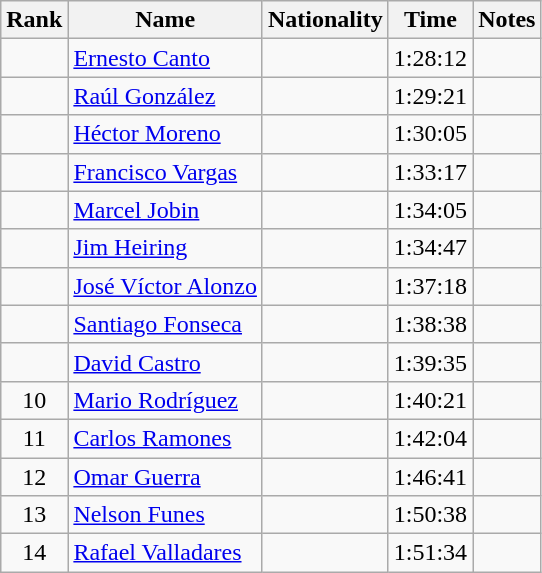<table class="wikitable sortable" style="text-align:center">
<tr>
<th>Rank</th>
<th>Name</th>
<th>Nationality</th>
<th>Time</th>
<th>Notes</th>
</tr>
<tr>
<td></td>
<td align=left><a href='#'>Ernesto Canto</a></td>
<td align=left></td>
<td>1:28:12</td>
<td></td>
</tr>
<tr>
<td></td>
<td align=left><a href='#'>Raúl González</a></td>
<td align=left></td>
<td>1:29:21</td>
<td></td>
</tr>
<tr>
<td></td>
<td align=left><a href='#'>Héctor Moreno</a></td>
<td align=left></td>
<td>1:30:05</td>
<td></td>
</tr>
<tr>
<td></td>
<td align=left><a href='#'>Francisco Vargas</a></td>
<td align=left></td>
<td>1:33:17</td>
<td></td>
</tr>
<tr>
<td></td>
<td align=left><a href='#'>Marcel Jobin</a></td>
<td align=left></td>
<td>1:34:05</td>
<td></td>
</tr>
<tr>
<td></td>
<td align=left><a href='#'>Jim Heiring</a></td>
<td align=left></td>
<td>1:34:47</td>
<td></td>
</tr>
<tr>
<td></td>
<td align=left><a href='#'>José Víctor Alonzo</a></td>
<td align=left></td>
<td>1:37:18</td>
<td></td>
</tr>
<tr>
<td></td>
<td align=left><a href='#'>Santiago Fonseca</a></td>
<td align=left></td>
<td>1:38:38</td>
<td></td>
</tr>
<tr>
<td></td>
<td align=left><a href='#'>David Castro</a></td>
<td align=left></td>
<td>1:39:35</td>
<td></td>
</tr>
<tr>
<td>10</td>
<td align=left><a href='#'>Mario Rodríguez</a></td>
<td align=left></td>
<td>1:40:21</td>
<td></td>
</tr>
<tr>
<td>11</td>
<td align=left><a href='#'>Carlos Ramones</a></td>
<td align=left></td>
<td>1:42:04</td>
<td></td>
</tr>
<tr>
<td>12</td>
<td align=left><a href='#'>Omar Guerra</a></td>
<td align=left></td>
<td>1:46:41</td>
<td></td>
</tr>
<tr>
<td>13</td>
<td align=left><a href='#'>Nelson Funes</a></td>
<td align=left></td>
<td>1:50:38</td>
<td></td>
</tr>
<tr>
<td>14</td>
<td align=left><a href='#'>Rafael Valladares</a></td>
<td align=left></td>
<td>1:51:34</td>
<td></td>
</tr>
</table>
